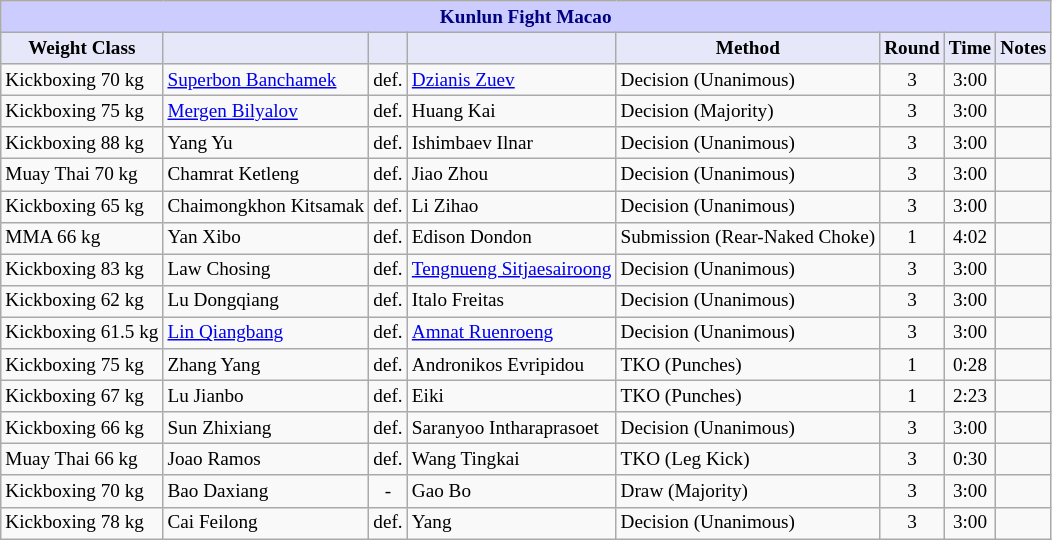<table class="wikitable" style="font-size: 80%;">
<tr>
<th colspan="8" style="background-color: #ccf; color: #000080; text-align: center;"><strong>Kunlun Fight Macao</strong></th>
</tr>
<tr>
<th colspan="1" style="background-color: #E6E8FA; color: #000000; text-align: center;">Weight Class</th>
<th colspan="1" style="background-color: #E6E8FA; color: #000000; text-align: center;"></th>
<th colspan="1" style="background-color: #E6E8FA; color: #000000; text-align: center;"></th>
<th colspan="1" style="background-color: #E6E8FA; color: #000000; text-align: center;"></th>
<th colspan="1" style="background-color: #E6E8FA; color: #000000; text-align: center;">Method</th>
<th colspan="1" style="background-color: #E6E8FA; color: #000000; text-align: center;">Round</th>
<th colspan="1" style="background-color: #E6E8FA; color: #000000; text-align: center;">Time</th>
<th colspan="1" style="background-color: #E6E8FA; color: #000000; text-align: center;">Notes</th>
</tr>
<tr>
<td>Kickboxing 70 kg</td>
<td> <a href='#'>Superbon Banchamek</a></td>
<td align=center>def.</td>
<td> <a href='#'>Dzianis Zuev</a></td>
<td>Decision (Unanimous)</td>
<td align=center>3</td>
<td align=center>3:00</td>
<td></td>
</tr>
<tr>
<td>Kickboxing 75 kg</td>
<td> <a href='#'>Mergen Bilyalov</a></td>
<td align=center>def.</td>
<td> Huang Kai</td>
<td>Decision (Majority)</td>
<td align=center>3</td>
<td align=center>3:00</td>
<td></td>
</tr>
<tr>
<td>Kickboxing 88 kg</td>
<td> Yang Yu</td>
<td align=center>def.</td>
<td> Ishimbaev Ilnar</td>
<td>Decision (Unanimous)</td>
<td align=center>3</td>
<td align=center>3:00</td>
<td></td>
</tr>
<tr>
<td>Muay Thai 70 kg</td>
<td> Chamrat Ketleng</td>
<td align=center>def.</td>
<td> Jiao Zhou</td>
<td>Decision (Unanimous)</td>
<td align=center>3</td>
<td align=center>3:00</td>
<td></td>
</tr>
<tr>
<td>Kickboxing 65 kg</td>
<td> Chaimongkhon Kitsamak</td>
<td align=center>def.</td>
<td> Li Zihao</td>
<td>Decision (Unanimous)</td>
<td align=center>3</td>
<td align=center>3:00</td>
<td></td>
</tr>
<tr>
<td>MMA 66 kg</td>
<td> Yan Xibo</td>
<td align=center>def.</td>
<td> Edison Dondon</td>
<td>Submission (Rear-Naked Choke)</td>
<td align=center>1</td>
<td align=center>4:02</td>
<td></td>
</tr>
<tr>
<td>Kickboxing 83 kg</td>
<td> Law Chosing</td>
<td align=center>def.</td>
<td> <a href='#'>Tengnueng Sitjaesairoong</a></td>
<td>Decision (Unanimous)</td>
<td align=center>3</td>
<td align=center>3:00</td>
<td></td>
</tr>
<tr>
<td>Kickboxing 62 kg</td>
<td> Lu Dongqiang</td>
<td align=center>def.</td>
<td> Italo Freitas</td>
<td>Decision (Unanimous)</td>
<td align=center>3</td>
<td align=center>3:00</td>
<td></td>
</tr>
<tr>
<td>Kickboxing 61.5 kg</td>
<td> <a href='#'>Lin Qiangbang</a></td>
<td align=center>def.</td>
<td> <a href='#'>Amnat Ruenroeng</a></td>
<td>Decision (Unanimous)</td>
<td align=center>3</td>
<td align=center>3:00</td>
<td></td>
</tr>
<tr>
<td>Kickboxing 75 kg</td>
<td> Zhang Yang</td>
<td align=center>def.</td>
<td> Andronikos Evripidou</td>
<td>TKO (Punches)</td>
<td align=center>1</td>
<td align=center>0:28</td>
<td></td>
</tr>
<tr>
<td>Kickboxing 67 kg</td>
<td> Lu Jianbo</td>
<td align=center>def.</td>
<td> Eiki</td>
<td>TKO (Punches)</td>
<td align=center>1</td>
<td align=center>2:23</td>
<td></td>
</tr>
<tr>
<td>Kickboxing 66 kg</td>
<td> Sun Zhixiang</td>
<td align=center>def.</td>
<td> Saranyoo Intharaprasoet</td>
<td>Decision (Unanimous)</td>
<td align=center>3</td>
<td align=center>3:00</td>
<td></td>
</tr>
<tr>
<td>Muay Thai 66 kg</td>
<td> Joao Ramos</td>
<td align=center>def.</td>
<td> Wang Tingkai</td>
<td>TKO (Leg Kick)</td>
<td align=center>3</td>
<td align=center>0:30</td>
<td></td>
</tr>
<tr>
<td>Kickboxing 70 kg</td>
<td> Bao Daxiang</td>
<td align=center>-</td>
<td> Gao Bo</td>
<td>Draw (Majority)</td>
<td align=center>3</td>
<td align=center>3:00</td>
<td></td>
</tr>
<tr>
<td>Kickboxing 78 kg</td>
<td> Cai Feilong</td>
<td align=center>def.</td>
<td> Yang</td>
<td>Decision (Unanimous)</td>
<td align=center>3</td>
<td align=center>3:00</td>
<td></td>
</tr>
</table>
